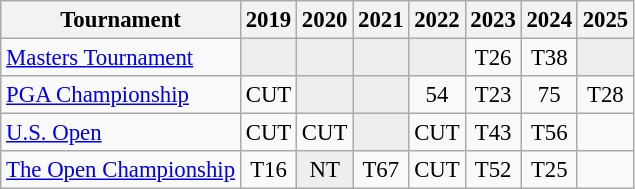<table class="wikitable" style="font-size:95%;text-align:center;">
<tr>
<th>Tournament</th>
<th>2019</th>
<th>2020</th>
<th>2021</th>
<th>2022</th>
<th>2023</th>
<th>2024</th>
<th>2025</th>
</tr>
<tr>
<td align=left><a href='#'>Masters Tournament</a></td>
<td style="background:#eeeeee;"></td>
<td style="background:#eeeeee;"></td>
<td style="background:#eeeeee;"></td>
<td style="background:#eeeeee;"></td>
<td>T26</td>
<td>T38</td>
<td style="background:#eeeeee;"></td>
</tr>
<tr>
<td align=left><a href='#'>PGA Championship</a></td>
<td>CUT</td>
<td style="background:#eeeeee;"></td>
<td style="background:#eeeeee;"></td>
<td>54</td>
<td>T23</td>
<td>75</td>
<td>T28</td>
</tr>
<tr>
<td align=left><a href='#'>U.S. Open</a></td>
<td>CUT</td>
<td>CUT</td>
<td style="background:#eeeeee;"></td>
<td>CUT</td>
<td>T43</td>
<td>T56</td>
<td></td>
</tr>
<tr>
<td align=left><a href='#'>The Open Championship</a></td>
<td>T16</td>
<td style="background:#eeeeee;">NT</td>
<td>T67</td>
<td>CUT</td>
<td>T52</td>
<td>T25</td>
<td></td>
</tr>
</table>
